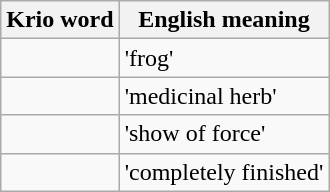<table class="wikitable">
<tr>
<th>Krio word</th>
<th>English meaning</th>
</tr>
<tr>
<td></td>
<td>'frog'</td>
</tr>
<tr>
<td></td>
<td>'medicinal herb'</td>
</tr>
<tr>
<td></td>
<td>'show of force'</td>
</tr>
<tr>
<td></td>
<td>'completely finished'</td>
</tr>
</table>
